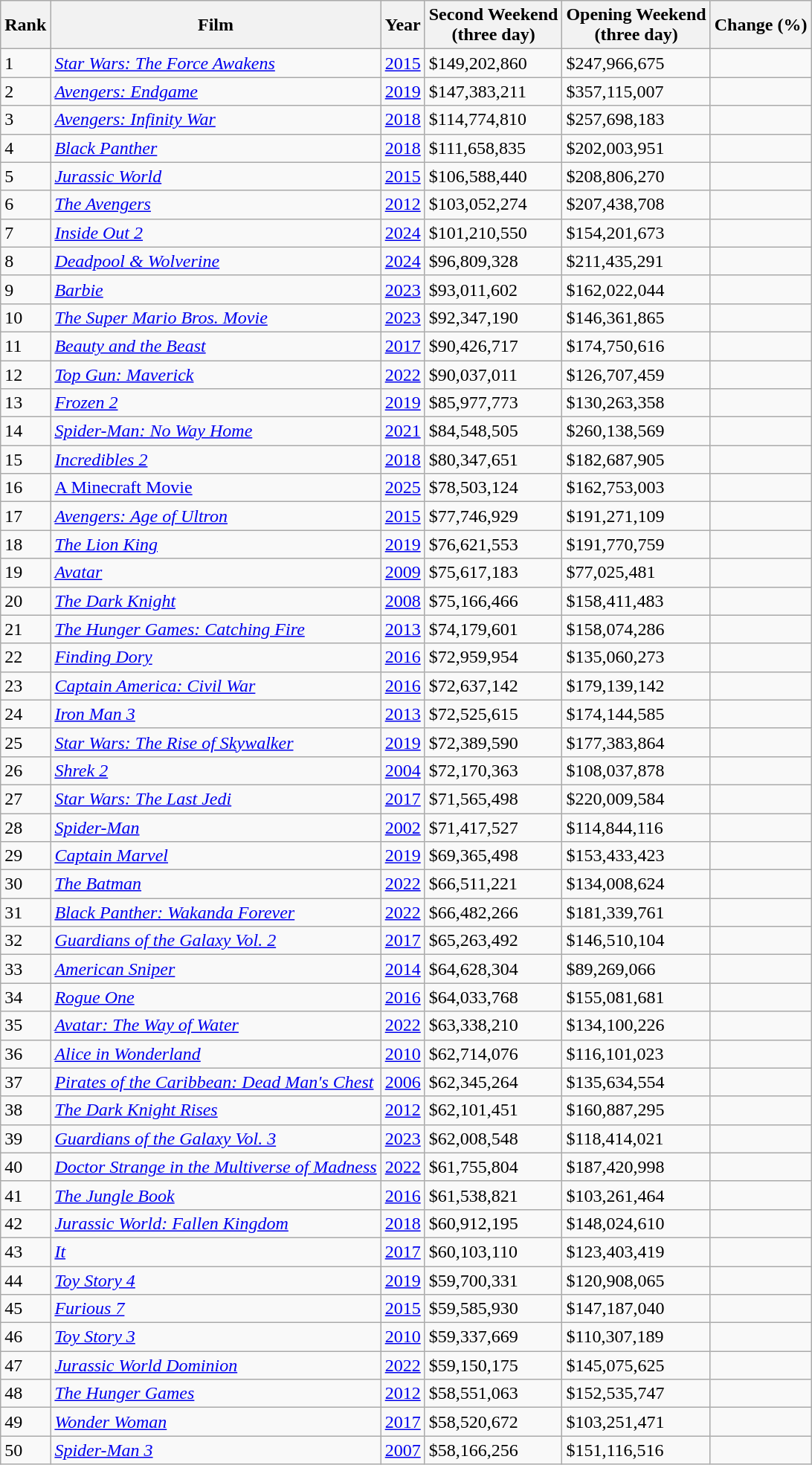<table class="wikitable sortable">
<tr>
<th>Rank</th>
<th>Film</th>
<th>Year</th>
<th>Second Weekend<br>(three day)</th>
<th>Opening Weekend<br>(three day)</th>
<th>Change (%)</th>
</tr>
<tr>
<td>1</td>
<td><em><a href='#'>Star Wars: The Force Awakens</a></em></td>
<td><a href='#'>2015</a></td>
<td>$149,202,860</td>
<td>$247,966,675</td>
<td></td>
</tr>
<tr>
<td>2</td>
<td><em><a href='#'>Avengers: Endgame</a></em></td>
<td><a href='#'>2019</a></td>
<td>$147,383,211</td>
<td>$357,115,007</td>
<td></td>
</tr>
<tr>
<td>3</td>
<td><em><a href='#'>Avengers: Infinity War</a></em></td>
<td><a href='#'>2018</a></td>
<td>$114,774,810</td>
<td>$257,698,183</td>
<td></td>
</tr>
<tr>
<td>4</td>
<td><em><a href='#'>Black Panther</a></em></td>
<td><a href='#'>2018</a></td>
<td>$111,658,835</td>
<td>$202,003,951</td>
<td></td>
</tr>
<tr>
<td>5</td>
<td><em><a href='#'>Jurassic World</a></em></td>
<td><a href='#'>2015</a></td>
<td>$106,588,440</td>
<td>$208,806,270</td>
<td></td>
</tr>
<tr>
<td>6</td>
<td><em><a href='#'>The Avengers</a></em></td>
<td><a href='#'>2012</a></td>
<td>$103,052,274</td>
<td>$207,438,708</td>
<td></td>
</tr>
<tr>
<td>7</td>
<td><em><a href='#'>Inside Out 2</a></em></td>
<td><a href='#'>2024</a></td>
<td>$101,210,550</td>
<td>$154,201,673</td>
<td></td>
</tr>
<tr>
<td>8</td>
<td><em><a href='#'>Deadpool & Wolverine</a></em></td>
<td><a href='#'>2024</a></td>
<td>$96,809,328</td>
<td>$211,435,291</td>
<td></td>
</tr>
<tr>
<td>9</td>
<td><em><a href='#'>Barbie</a></em></td>
<td><a href='#'>2023</a></td>
<td>$93,011,602</td>
<td>$162,022,044</td>
<td></td>
</tr>
<tr>
<td>10</td>
<td><em><a href='#'>The Super Mario Bros. Movie</a></em></td>
<td><a href='#'>2023</a></td>
<td>$92,347,190</td>
<td>$146,361,865</td>
<td></td>
</tr>
<tr>
<td>11</td>
<td><em><a href='#'>Beauty and the Beast</a></em></td>
<td><a href='#'>2017</a></td>
<td>$90,426,717</td>
<td>$174,750,616</td>
<td></td>
</tr>
<tr>
<td>12</td>
<td><em><a href='#'>Top Gun: Maverick</a></em></td>
<td><a href='#'>2022</a></td>
<td>$90,037,011</td>
<td>$126,707,459</td>
<td></td>
</tr>
<tr>
<td>13</td>
<td><em><a href='#'>Frozen 2</a></em></td>
<td><a href='#'>2019</a></td>
<td>$85,977,773</td>
<td>$130,263,358</td>
<td></td>
</tr>
<tr>
<td>14</td>
<td><em><a href='#'>Spider-Man: No Way Home</a></em></td>
<td><a href='#'>2021</a></td>
<td>$84,548,505</td>
<td>$260,138,569</td>
<td></td>
</tr>
<tr>
<td>15</td>
<td><em><a href='#'>Incredibles 2</a></em></td>
<td><a href='#'>2018</a></td>
<td>$80,347,651</td>
<td>$182,687,905</td>
<td></td>
</tr>
<tr>
<td>16</td>
<td><a href='#'>A Minecraft Movie</a></td>
<td><a href='#'>2025</a></td>
<td>$78,503,124</td>
<td>$162,753,003</td>
<td></td>
</tr>
<tr>
<td>17</td>
<td><em><a href='#'>Avengers: Age of Ultron</a></em></td>
<td><a href='#'>2015</a></td>
<td>$77,746,929</td>
<td>$191,271,109</td>
<td></td>
</tr>
<tr>
<td>18</td>
<td><em><a href='#'>The Lion King</a></em></td>
<td><a href='#'>2019</a></td>
<td>$76,621,553</td>
<td>$191,770,759</td>
<td></td>
</tr>
<tr>
<td>19</td>
<td><em><a href='#'>Avatar</a></em></td>
<td><a href='#'>2009</a></td>
<td>$75,617,183</td>
<td>$77,025,481</td>
<td></td>
</tr>
<tr>
<td>20</td>
<td><em><a href='#'>The Dark Knight</a></em></td>
<td><a href='#'>2008</a></td>
<td>$75,166,466</td>
<td>$158,411,483</td>
<td></td>
</tr>
<tr>
<td>21</td>
<td><em><a href='#'>The Hunger Games: Catching Fire</a></em></td>
<td><a href='#'>2013</a></td>
<td>$74,179,601</td>
<td>$158,074,286</td>
<td></td>
</tr>
<tr>
<td>22</td>
<td><em><a href='#'>Finding Dory</a></em></td>
<td><a href='#'>2016</a></td>
<td>$72,959,954</td>
<td>$135,060,273</td>
<td></td>
</tr>
<tr>
<td>23</td>
<td><em><a href='#'>Captain America: Civil War</a></em></td>
<td><a href='#'>2016</a></td>
<td>$72,637,142</td>
<td>$179,139,142</td>
<td></td>
</tr>
<tr>
<td>24</td>
<td><em><a href='#'>Iron Man 3</a></em></td>
<td><a href='#'>2013</a></td>
<td>$72,525,615</td>
<td>$174,144,585</td>
<td></td>
</tr>
<tr>
<td>25</td>
<td><em><a href='#'>Star Wars: The Rise of Skywalker</a></em></td>
<td><a href='#'>2019</a></td>
<td>$72,389,590</td>
<td>$177,383,864</td>
<td></td>
</tr>
<tr>
<td>26</td>
<td><em><a href='#'>Shrek 2</a></em></td>
<td><a href='#'>2004</a></td>
<td>$72,170,363</td>
<td>$108,037,878</td>
<td></td>
</tr>
<tr>
<td>27</td>
<td><em><a href='#'>Star Wars: The Last Jedi</a></em></td>
<td><a href='#'>2017</a></td>
<td>$71,565,498</td>
<td>$220,009,584</td>
<td></td>
</tr>
<tr>
<td>28</td>
<td><em><a href='#'>Spider-Man</a></em></td>
<td><a href='#'>2002</a></td>
<td>$71,417,527</td>
<td>$114,844,116</td>
<td></td>
</tr>
<tr>
<td>29</td>
<td><em><a href='#'>Captain Marvel</a></em></td>
<td><a href='#'>2019</a></td>
<td>$69,365,498</td>
<td>$153,433,423</td>
<td></td>
</tr>
<tr>
<td>30</td>
<td><em><a href='#'>The Batman</a></em></td>
<td><a href='#'>2022</a></td>
<td>$66,511,221</td>
<td>$134,008,624</td>
<td></td>
</tr>
<tr>
<td>31</td>
<td><em><a href='#'>Black Panther: Wakanda Forever</a></em></td>
<td><a href='#'>2022</a></td>
<td>$66,482,266</td>
<td>$181,339,761</td>
<td></td>
</tr>
<tr>
<td>32</td>
<td><em><a href='#'>Guardians of the Galaxy Vol. 2</a></em></td>
<td><a href='#'>2017</a></td>
<td>$65,263,492</td>
<td>$146,510,104</td>
<td></td>
</tr>
<tr>
<td>33</td>
<td><em><a href='#'>American Sniper</a></em></td>
<td><a href='#'>2014</a></td>
<td>$64,628,304</td>
<td>$89,269,066</td>
<td></td>
</tr>
<tr>
<td>34</td>
<td><em><a href='#'>Rogue One</a></em></td>
<td><a href='#'>2016</a></td>
<td>$64,033,768</td>
<td>$155,081,681</td>
<td></td>
</tr>
<tr>
<td>35</td>
<td><em><a href='#'>Avatar: The Way of Water</a></em></td>
<td><a href='#'>2022</a></td>
<td>$63,338,210</td>
<td>$134,100,226</td>
<td></td>
</tr>
<tr>
<td>36</td>
<td><em><a href='#'>Alice in Wonderland</a></em></td>
<td><a href='#'>2010</a></td>
<td>$62,714,076</td>
<td>$116,101,023</td>
<td></td>
</tr>
<tr>
<td>37</td>
<td><em><a href='#'>Pirates of the Caribbean: Dead Man's Chest</a></em></td>
<td><a href='#'>2006</a></td>
<td>$62,345,264</td>
<td>$135,634,554</td>
<td></td>
</tr>
<tr>
<td>38</td>
<td><em><a href='#'>The Dark Knight Rises</a></em></td>
<td><a href='#'>2012</a></td>
<td>$62,101,451</td>
<td>$160,887,295</td>
<td></td>
</tr>
<tr>
<td>39</td>
<td><em><a href='#'>Guardians of the Galaxy Vol. 3</a></em></td>
<td><a href='#'>2023</a></td>
<td>$62,008,548</td>
<td>$118,414,021</td>
<td></td>
</tr>
<tr>
<td>40</td>
<td><em><a href='#'>Doctor Strange in the Multiverse of Madness</a></em></td>
<td><a href='#'>2022</a></td>
<td>$61,755,804</td>
<td>$187,420,998</td>
<td></td>
</tr>
<tr>
<td>41</td>
<td><em><a href='#'>The Jungle Book</a></em></td>
<td><a href='#'>2016</a></td>
<td>$61,538,821</td>
<td>$103,261,464</td>
<td></td>
</tr>
<tr>
<td>42</td>
<td><em><a href='#'>Jurassic World: Fallen Kingdom</a></em></td>
<td><a href='#'>2018</a></td>
<td>$60,912,195</td>
<td>$148,024,610</td>
<td></td>
</tr>
<tr>
<td>43</td>
<td><em><a href='#'>It</a></em></td>
<td><a href='#'>2017</a></td>
<td>$60,103,110</td>
<td>$123,403,419</td>
<td></td>
</tr>
<tr>
<td>44</td>
<td><em><a href='#'>Toy Story 4</a></em></td>
<td><a href='#'>2019</a></td>
<td>$59,700,331</td>
<td>$120,908,065</td>
<td></td>
</tr>
<tr>
<td>45</td>
<td><em><a href='#'>Furious 7</a></em></td>
<td><a href='#'>2015</a></td>
<td>$59,585,930</td>
<td>$147,187,040</td>
<td></td>
</tr>
<tr>
<td>46</td>
<td><em><a href='#'>Toy Story 3</a></em></td>
<td><a href='#'>2010</a></td>
<td>$59,337,669</td>
<td>$110,307,189</td>
<td></td>
</tr>
<tr>
<td>47</td>
<td><em><a href='#'>Jurassic World Dominion</a></em></td>
<td><a href='#'>2022</a></td>
<td>$59,150,175</td>
<td>$145,075,625</td>
<td></td>
</tr>
<tr>
<td>48</td>
<td><em><a href='#'>The Hunger Games</a></em></td>
<td><a href='#'>2012</a></td>
<td>$58,551,063</td>
<td>$152,535,747</td>
<td></td>
</tr>
<tr>
<td>49</td>
<td><em><a href='#'>Wonder Woman</a></em></td>
<td><a href='#'>2017</a></td>
<td>$58,520,672</td>
<td>$103,251,471</td>
<td></td>
</tr>
<tr>
<td>50</td>
<td><em><a href='#'>Spider-Man 3</a></em></td>
<td><a href='#'>2007</a></td>
<td>$58,166,256</td>
<td>$151,116,516</td>
<td></td>
</tr>
</table>
